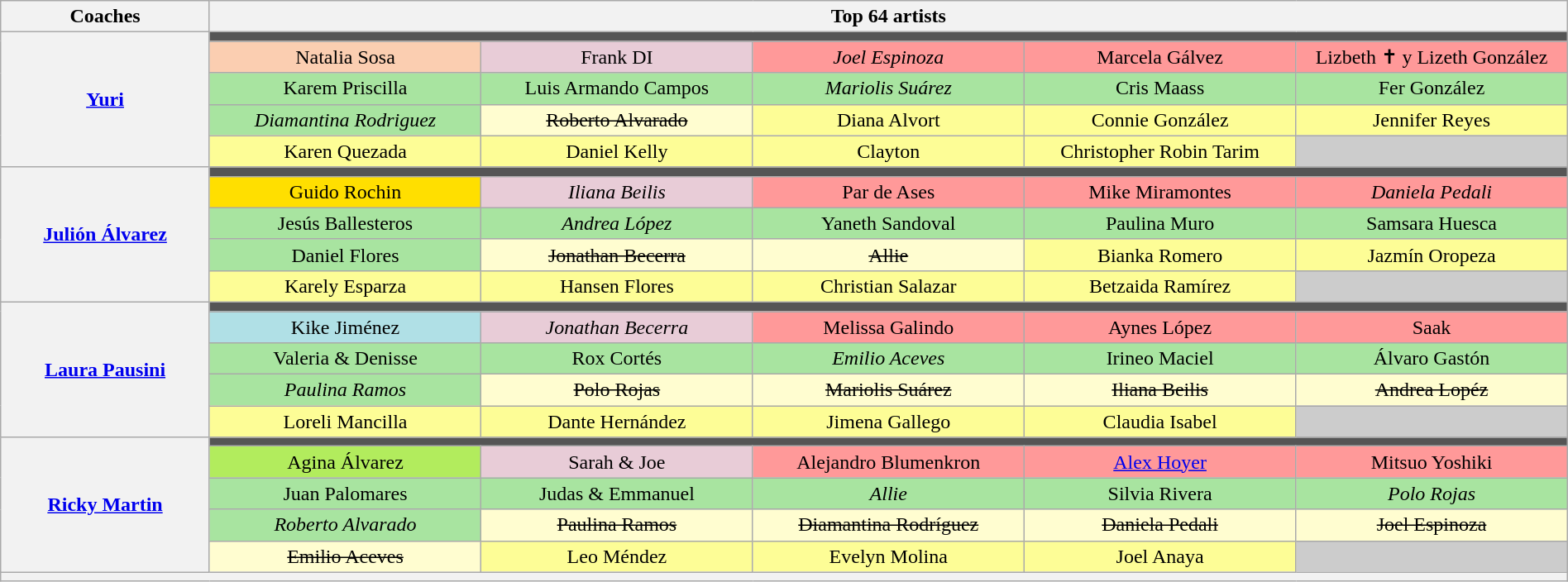<table class="wikitable" style="text-align:center; line-height:18px; width:100%">
<tr>
<th scope="col" style="width:10%">Coaches</th>
<th scope="col" style="width:90%" colspan="6">Top 64 artists</th>
</tr>
<tr>
<th rowspan="5"><a href='#'>Yuri</a></th>
<td colspan="5" style="background:#555"></td>
</tr>
<tr>
<td style="background:#FBCEB1">Natalia Sosa</td>
<td style="background:#E8CCD7">Frank DI</td>
<td style="background:#FF9999"><em>Joel Espinoza</em></td>
<td style="background:#FF9999">Marcela Gálvez</td>
<td style="background:#FF9999">Lizbeth ✝ y Lizeth González</td>
</tr>
<tr>
<td style="background:#A8E4A0">Karem Priscilla</td>
<td style="background:#A8E4A0">Luis Armando Campos</td>
<td style="background:#A8E4A0"><em>Mariolis Suárez</em></td>
<td style="background:#A8E4A0">Cris Maass</td>
<td style="background:#A8E4A0">Fer González</td>
</tr>
<tr>
<td style="background:#A8E4A0"><em>Diamantina Rodriguez</em></td>
<td style="background:#FFFDD0"><s>Roberto Alvarado</s></td>
<td style="background:#FDFD96">Diana Alvort</td>
<td style="background:#FDFD96">Connie González</td>
<td style="background:#FDFD96">Jennifer Reyes</td>
</tr>
<tr>
<td style="background:#FDFD96">Karen Quezada</td>
<td style="background:#FDFD96">Daniel Kelly</td>
<td style="background:#FDFD96">Clayton</td>
<td style="background:#FDFD96">Christopher Robin Tarim</td>
<td colspan="4" style="background:#ccc"></td>
</tr>
<tr>
<th rowspan="5"><a href='#'>Julión Álvarez</a></th>
<td colspan="5" style="background:#555"></td>
</tr>
<tr>
<td style="background:#FFDF00">Guido Rochin</td>
<td style="background:#E8CCD7"><em>Iliana Beilis</em></td>
<td style="background:#FF9999">Par de Ases</td>
<td style="background:#FF9999">Mike Miramontes</td>
<td style="background:#FF9999"><em>Daniela Pedali</em></td>
</tr>
<tr>
<td style="background:#A8E4A0">Jesús Ballesteros</td>
<td style="background:#A8E4A0"><em>Andrea López</em></td>
<td style="background:#A8E4A0">Yaneth Sandoval</td>
<td style="background:#A8E4A0">Paulina Muro</td>
<td style="background:#A8E4A0">Samsara Huesca</td>
</tr>
<tr>
<td style="background:#A8E4A0">Daniel Flores</td>
<td style="background:#FFFDD0"><s>Jonathan Becerra</s></td>
<td style="background:#FFFDD0"><s>Allie</s></td>
<td style="background:#FDFD96">Bianka Romero</td>
<td style="background:#FDFD96">Jazmín Oropeza</td>
</tr>
<tr>
<td style="background:#FDFD96">Karely Esparza</td>
<td style="background:#FDFD96">Hansen Flores</td>
<td style="background:#FDFD96">Christian Salazar</td>
<td style="background:#FDFD96">Betzaida Ramírez</td>
<td colspan="4" style="background:#ccc"></td>
</tr>
<tr>
<th rowspan="5"><a href='#'>Laura Pausini</a></th>
<td colspan="5" style="background:#555"></td>
</tr>
<tr>
<td style="background:#B0E0E6">Kike Jiménez</td>
<td style="background:#E8CCD7"><em>Jonathan Becerra</em></td>
<td style="background:#FF9999">Melissa Galindo</td>
<td style="background:#FF9999">Aynes López</td>
<td style="background:#FF9999">Saak</td>
</tr>
<tr>
<td style="background:#A8E4A0">Valeria & Denisse</td>
<td style="background:#A8E4A0">Rox Cortés</td>
<td style="background:#A8E4A0"><em>Emilio Aceves</em></td>
<td style="background:#A8E4A0">Irineo Maciel</td>
<td style="background:#A8E4A0">Álvaro Gastón</td>
</tr>
<tr>
<td style="background:#A8E4A0"><em>Paulina Ramos</em></td>
<td style="background:#FFFDD0"><s>Polo Rojas</s></td>
<td style="background:#FFFDD0"><s>Mariolis Suárez</s></td>
<td style="background:#FFFDD0"><s>Iliana Beilis</s></td>
<td style="background:#FFFDD0"><s> Andrea Lopéz</s></td>
</tr>
<tr>
<td style="background:#FDFD96">Loreli Mancilla</td>
<td style="background:#FDFD96">Dante Hernández</td>
<td style="background:#FDFD96">Jimena Gallego</td>
<td style="background:#FDFD96">Claudia Isabel</td>
<td colspan="4" style="background:#ccc"></td>
</tr>
<tr>
<th rowspan="5"><a href='#'>Ricky Martin</a></th>
<td colspan="5" style="background:#555"></td>
</tr>
<tr>
<td style="width:13%; background:#B2EC5D">Agina Álvarez</td>
<td style="width:13%; background:#E8CCD7">Sarah & Joe</td>
<td style="width:13%; background:#FF9999">Alejandro Blumenkron</td>
<td style="width:13%; background:#FF9999"><a href='#'>Alex Hoyer</a></td>
<td style="width:13%; background:#FF9999">Mitsuo Yoshiki</td>
</tr>
<tr>
<td style="background:#A8E4A0">Juan Palomares</td>
<td style="background:#A8E4A0">Judas & Emmanuel</td>
<td style="background:#A8E4A0"><em>Allie</em></td>
<td style="background:#A8E4A0">Silvia Rivera</td>
<td style="background:#A8E4A0"><em>Polo Rojas</em></td>
</tr>
<tr>
<td style="background:#A8E4A0"><em>Roberto Alvarado</em></td>
<td style="background:#FFFDD0"><s>Paulina Ramos</s></td>
<td style="background:#FFFDD0"><s>Diamantina Rodríguez</s></td>
<td style="background:#FFFDD0"><s>Daniela Pedali</s></td>
<td style="background:#FFFDD0"><s>Joel Espinoza</s></td>
</tr>
<tr>
<td style="background:#FFFDD0"><s>Emilio Aceves</s></td>
<td style="background:#FDFD96">Leo Méndez</td>
<td style="background:#FDFD96">Evelyn Molina</td>
<td style="background:#FDFD96">Joel Anaya</td>
<td colspan="4" style="background:#ccc"></td>
</tr>
<tr>
<th style="font-size:95%" colspan="7"></th>
</tr>
</table>
